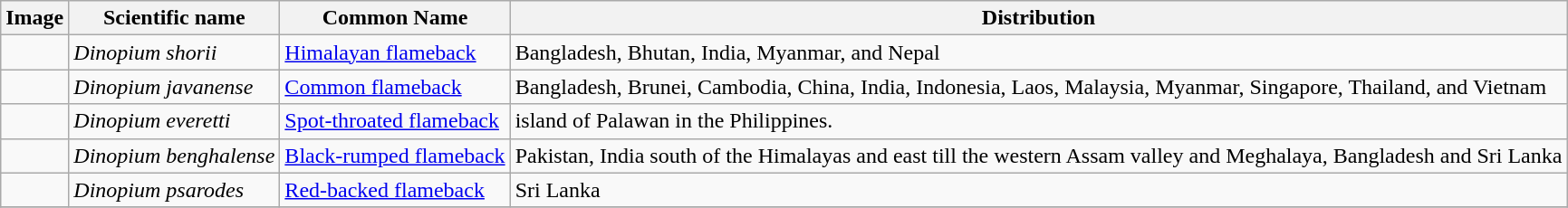<table class="wikitable">
<tr>
<th>Image</th>
<th>Scientific name</th>
<th>Common Name</th>
<th>Distribution</th>
</tr>
<tr>
<td></td>
<td><em>Dinopium shorii</em></td>
<td><a href='#'>Himalayan flameback</a></td>
<td>Bangladesh, Bhutan, India, Myanmar, and Nepal</td>
</tr>
<tr>
<td></td>
<td><em>Dinopium javanense</em></td>
<td><a href='#'>Common flameback</a></td>
<td>Bangladesh, Brunei, Cambodia, China, India, Indonesia, Laos, Malaysia, Myanmar, Singapore, Thailand, and Vietnam</td>
</tr>
<tr>
<td></td>
<td><em>Dinopium everetti</em></td>
<td><a href='#'>Spot-throated flameback</a></td>
<td>island of Palawan in the Philippines.</td>
</tr>
<tr>
<td></td>
<td><em>Dinopium benghalense</em></td>
<td><a href='#'>Black-rumped flameback</a></td>
<td>Pakistan, India south of the Himalayas and east till the western Assam valley and Meghalaya, Bangladesh and Sri Lanka</td>
</tr>
<tr>
<td></td>
<td><em>Dinopium psarodes</em></td>
<td><a href='#'>Red-backed flameback</a></td>
<td>Sri Lanka</td>
</tr>
<tr>
</tr>
</table>
